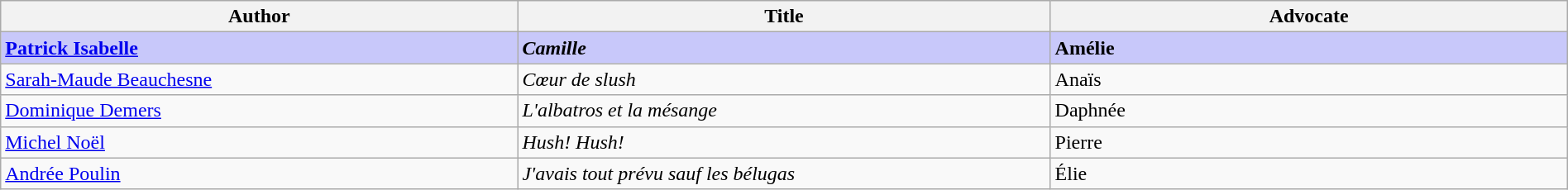<table class="wikitable" style="width:100%;">
<tr>
<th width=33%>Author</th>
<th width=34%>Title</th>
<th width=34%>Advocate</th>
</tr>
<tr>
<td style="background:#C8C8FA"><strong><a href='#'>Patrick Isabelle </a></strong></td>
<td style="background:#C8C8FA"><strong><em>Camille</em></strong></td>
<td style="background:#C8C8FA"><strong>Amélie</strong></td>
</tr>
<tr>
<td><a href='#'>Sarah-Maude Beauchesne</a></td>
<td><em>Cœur de slush</em></td>
<td>Anaïs</td>
</tr>
<tr>
<td><a href='#'>Dominique Demers</a></td>
<td><em>L'albatros et la mésange</em></td>
<td>Daphnée</td>
</tr>
<tr>
<td><a href='#'>Michel Noël</a></td>
<td><em>Hush! Hush!</em></td>
<td>Pierre</td>
</tr>
<tr>
<td><a href='#'>Andrée Poulin</a></td>
<td><em>J'avais tout prévu sauf les bélugas</em></td>
<td>Élie</td>
</tr>
</table>
